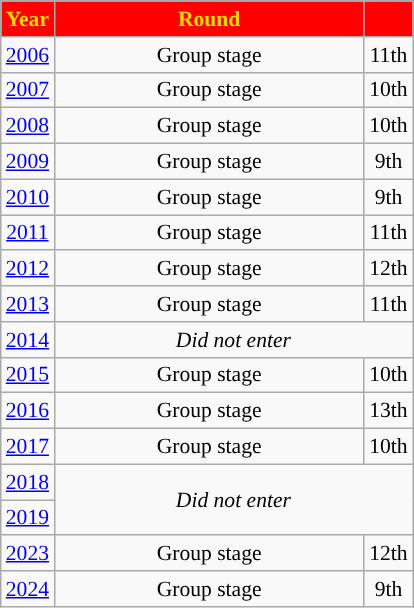<table class="wikitable" style="text-align: center; font-size:90%">
<tr style="color:gold;">
<th style="background:#FF0000;">Year</th>
<th style="background:#FF0000; width:200px">Round</th>
<th style="background:#FF0000;"></th>
</tr>
<tr>
<td><a href='#'>2006</a></td>
<td>Group stage</td>
<td>11th</td>
</tr>
<tr>
<td><a href='#'>2007</a></td>
<td>Group stage</td>
<td>10th</td>
</tr>
<tr>
<td><a href='#'>2008</a></td>
<td>Group stage</td>
<td>10th</td>
</tr>
<tr>
<td><a href='#'>2009</a></td>
<td>Group stage</td>
<td>9th</td>
</tr>
<tr>
<td><a href='#'>2010</a></td>
<td>Group stage</td>
<td>9th</td>
</tr>
<tr>
<td><a href='#'>2011</a></td>
<td>Group stage</td>
<td>11th</td>
</tr>
<tr>
<td><a href='#'>2012</a></td>
<td>Group stage</td>
<td>12th</td>
</tr>
<tr>
<td><a href='#'>2013</a></td>
<td>Group stage</td>
<td>11th</td>
</tr>
<tr>
<td><a href='#'>2014</a></td>
<td colspan="2"><em>Did not enter</em></td>
</tr>
<tr>
<td><a href='#'>2015</a></td>
<td>Group stage</td>
<td>10th</td>
</tr>
<tr>
<td><a href='#'>2016</a></td>
<td>Group stage</td>
<td>13th</td>
</tr>
<tr>
<td><a href='#'>2017</a></td>
<td>Group stage</td>
<td>10th</td>
</tr>
<tr>
<td><a href='#'>2018</a></td>
<td colspan="2" rowspan="2"><em>Did not enter</em></td>
</tr>
<tr>
<td><a href='#'>2019</a></td>
</tr>
<tr>
<td><a href='#'>2023</a></td>
<td>Group stage</td>
<td>12th</td>
</tr>
<tr>
<td><a href='#'>2024</a></td>
<td>Group stage</td>
<td>9th</td>
</tr>
</table>
